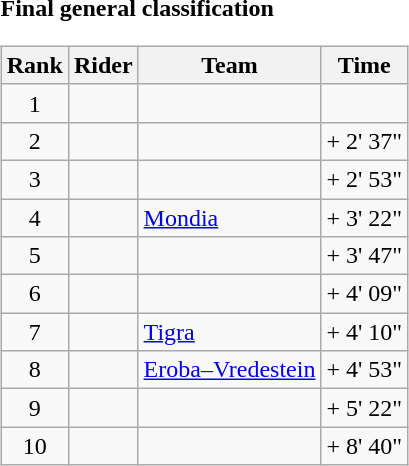<table>
<tr>
<td><strong>Final general classification</strong><br><table class="wikitable">
<tr>
<th scope="col">Rank</th>
<th scope="col">Rider</th>
<th scope="col">Team</th>
<th scope="col">Time</th>
</tr>
<tr>
<td style="text-align:center;">1</td>
<td></td>
<td></td>
<td style="text-align:right;"></td>
</tr>
<tr>
<td style="text-align:center;">2</td>
<td></td>
<td></td>
<td style="text-align:right;">+ 2' 37"</td>
</tr>
<tr>
<td style="text-align:center;">3</td>
<td></td>
<td></td>
<td style="text-align:right;">+ 2' 53"</td>
</tr>
<tr>
<td style="text-align:center;">4</td>
<td></td>
<td><a href='#'>Mondia</a></td>
<td style="text-align:right;">+ 3' 22"</td>
</tr>
<tr>
<td style="text-align:center;">5</td>
<td></td>
<td></td>
<td style="text-align:right;">+ 3' 47"</td>
</tr>
<tr>
<td style="text-align:center;">6</td>
<td></td>
<td></td>
<td style="text-align:right;">+ 4' 09"</td>
</tr>
<tr>
<td style="text-align:center;">7</td>
<td></td>
<td><a href='#'>Tigra</a></td>
<td style="text-align:right;">+ 4' 10"</td>
</tr>
<tr>
<td style="text-align:center;">8</td>
<td></td>
<td><a href='#'>Eroba–Vredestein</a></td>
<td style="text-align:right;">+ 4' 53"</td>
</tr>
<tr>
<td style="text-align:center;">9</td>
<td></td>
<td></td>
<td style="text-align:right;">+ 5' 22"</td>
</tr>
<tr>
<td style="text-align:center;">10</td>
<td></td>
<td></td>
<td style="text-align:right;">+ 8' 40"</td>
</tr>
</table>
</td>
</tr>
</table>
